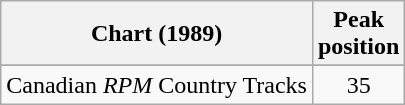<table class="wikitable sortable">
<tr>
<th align="left">Chart (1989)</th>
<th align="center">Peak<br>position</th>
</tr>
<tr>
</tr>
<tr>
<td align="left">Canadian <em>RPM</em> Country Tracks</td>
<td align="center">35</td>
</tr>
</table>
